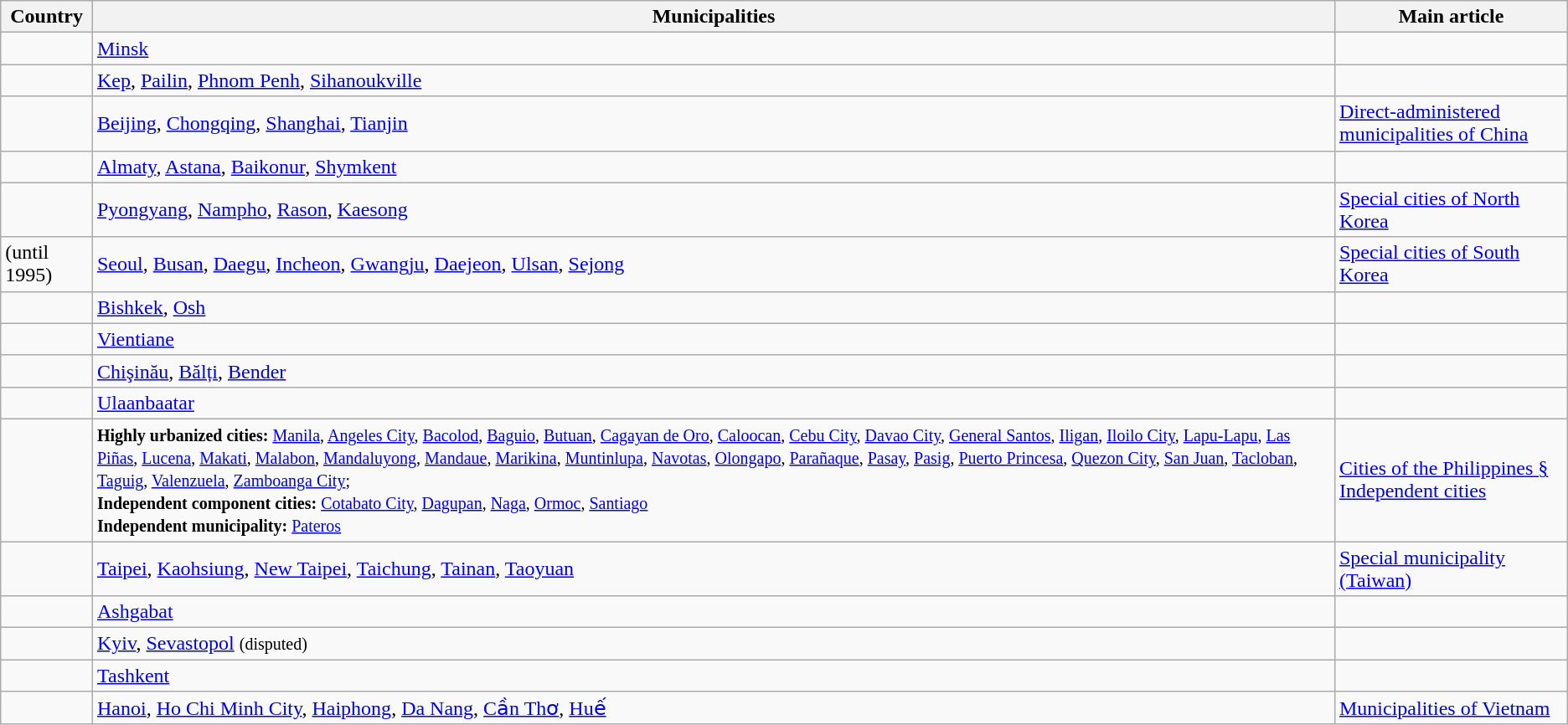<table class=wikitable>
<tr>
<th>Country</th>
<th>Municipalities</th>
<th>Main article</th>
</tr>
<tr>
<td></td>
<td><a href='#'>Minsk</a></td>
<td></td>
</tr>
<tr>
<td></td>
<td><a href='#'>Kep</a>, <a href='#'>Pailin</a>, <a href='#'>Phnom Penh</a>, <a href='#'>Sihanoukville</a></td>
<td></td>
</tr>
<tr>
<td></td>
<td><a href='#'>Beijing</a>, <a href='#'>Chongqing</a>, <a href='#'>Shanghai</a>, <a href='#'>Tianjin</a></td>
<td><a href='#'>Direct-administered municipalities of China</a></td>
</tr>
<tr>
<td></td>
<td><a href='#'>Almaty</a>, <a href='#'>Astana</a>, <a href='#'>Baikonur</a>, <a href='#'>Shymkent</a></td>
<td></td>
</tr>
<tr>
<td></td>
<td><a href='#'>Pyongyang</a>, <a href='#'>Nampho</a>, <a href='#'>Rason</a>, <a href='#'>Kaesong</a></td>
<td><a href='#'>Special cities of North Korea</a></td>
</tr>
<tr>
<td> (until 1995)</td>
<td><a href='#'>Seoul</a>, <a href='#'>Busan</a>, <a href='#'>Daegu</a>, <a href='#'>Incheon</a>, <a href='#'>Gwangju</a>, <a href='#'>Daejeon</a>, <a href='#'>Ulsan</a>, <a href='#'>Sejong</a></td>
<td><a href='#'>Special cities of South Korea</a></td>
</tr>
<tr>
<td></td>
<td><a href='#'>Bishkek</a>, <a href='#'>Osh</a></td>
<td></td>
</tr>
<tr>
<td></td>
<td><a href='#'>Vientiane</a></td>
<td></td>
</tr>
<tr>
<td></td>
<td><a href='#'>Chişinău</a>, <a href='#'>Bălți</a>, <a href='#'>Bender</a></td>
<td></td>
</tr>
<tr>
<td></td>
<td><a href='#'>Ulaanbaatar</a></td>
<td></td>
</tr>
<tr>
<td></td>
<td><small><strong>Highly urbanized cities:</strong> <a href='#'>Manila</a>, <a href='#'>Angeles City</a>, <a href='#'>Bacolod</a>, <a href='#'>Baguio</a>, <a href='#'>Butuan</a>, <a href='#'>Cagayan de Oro</a>, <a href='#'>Caloocan</a>, <a href='#'>Cebu City</a>, <a href='#'>Davao City</a>, <a href='#'>General Santos</a>, <a href='#'>Iligan</a>, <a href='#'>Iloilo City</a>, <a href='#'>Lapu-Lapu</a>, <a href='#'>Las Piñas</a>, <a href='#'>Lucena</a>, <a href='#'>Makati</a>, <a href='#'>Malabon</a>, <a href='#'>Mandaluyong</a>, <a href='#'>Mandaue</a>, <a href='#'>Marikina</a>, <a href='#'>Muntinlupa</a>,  <a href='#'>Navotas</a>, <a href='#'>Olongapo</a>, <a href='#'>Parañaque</a>, <a href='#'>Pasay</a>, <a href='#'>Pasig</a>, <a href='#'>Puerto Princesa</a>, <a href='#'>Quezon City</a>, <a href='#'>San Juan</a>, <a href='#'>Tacloban</a>, <a href='#'>Taguig</a>, <a href='#'>Valenzuela</a>, <a href='#'>Zamboanga City</a>; <br><strong>Independent component cities:</strong> <a href='#'>Cotabato City</a>, <a href='#'>Dagupan</a>, <a href='#'>Naga</a>, <a href='#'>Ormoc</a>, <a href='#'>Santiago</a><br><strong>Independent municipality:</strong> <a href='#'>Pateros</a></small></td>
<td><a href='#'>Cities of the Philippines § Independent cities</a></td>
</tr>
<tr>
<td></td>
<td><a href='#'>Taipei</a>, <a href='#'>Kaohsiung</a>, <a href='#'>New Taipei</a>, <a href='#'>Taichung</a>, <a href='#'>Tainan</a>, <a href='#'>Taoyuan</a></td>
<td><a href='#'>Special municipality (Taiwan)</a></td>
</tr>
<tr>
<td></td>
<td><a href='#'>Ashgabat</a></td>
<td></td>
</tr>
<tr>
<td></td>
<td><a href='#'>Kyiv</a>, <a href='#'>Sevastopol</a> <small>(disputed)</small></td>
<td></td>
</tr>
<tr>
<td></td>
<td><a href='#'>Tashkent</a></td>
<td></td>
</tr>
<tr>
<td></td>
<td><a href='#'>Hanoi</a>, <a href='#'>Ho Chi Minh City</a>, <a href='#'>Haiphong</a>, <a href='#'>Da Nang</a>, <a href='#'>Cần Thơ</a>, <a href='#'>Huế</a></td>
<td><a href='#'>Municipalities of Vietnam</a></td>
</tr>
</table>
